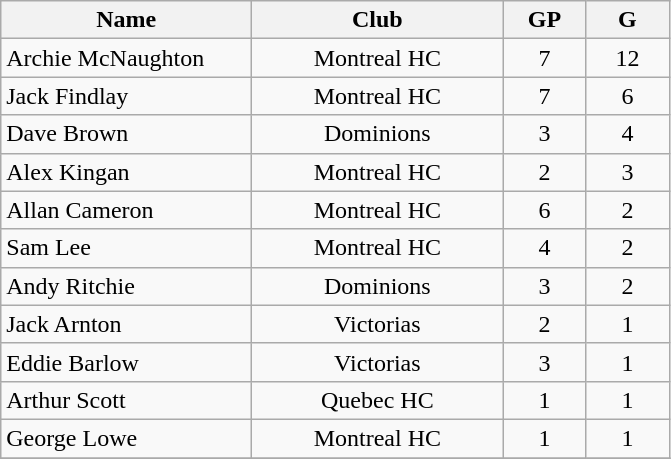<table class="wikitable" style="text-align:center;">
<tr>
<th style="width:10em">Name</th>
<th style="width:10em">Club</th>
<th style="width:3em">GP</th>
<th style="width:3em">G</th>
</tr>
<tr>
<td align="left">Archie McNaughton</td>
<td>Montreal HC</td>
<td>7</td>
<td>12</td>
</tr>
<tr>
<td align="left">Jack Findlay</td>
<td>Montreal HC</td>
<td>7</td>
<td>6</td>
</tr>
<tr>
<td align="left">Dave Brown</td>
<td>Dominions</td>
<td>3</td>
<td>4</td>
</tr>
<tr>
<td align="left">Alex Kingan</td>
<td>Montreal HC</td>
<td>2</td>
<td>3</td>
</tr>
<tr>
<td align="left">Allan Cameron</td>
<td>Montreal HC</td>
<td>6</td>
<td>2</td>
</tr>
<tr>
<td align="left">Sam Lee</td>
<td>Montreal HC</td>
<td>4</td>
<td>2</td>
</tr>
<tr>
<td align="left">Andy Ritchie</td>
<td>Dominions</td>
<td>3</td>
<td>2</td>
</tr>
<tr>
<td align="left">Jack Arnton</td>
<td>Victorias</td>
<td>2</td>
<td>1</td>
</tr>
<tr>
<td align="left">Eddie Barlow</td>
<td>Victorias</td>
<td>3</td>
<td>1</td>
</tr>
<tr>
<td align="left">Arthur Scott</td>
<td>Quebec HC</td>
<td>1</td>
<td>1</td>
</tr>
<tr>
<td align="left">George Lowe</td>
<td>Montreal HC</td>
<td>1</td>
<td>1</td>
</tr>
<tr>
</tr>
</table>
